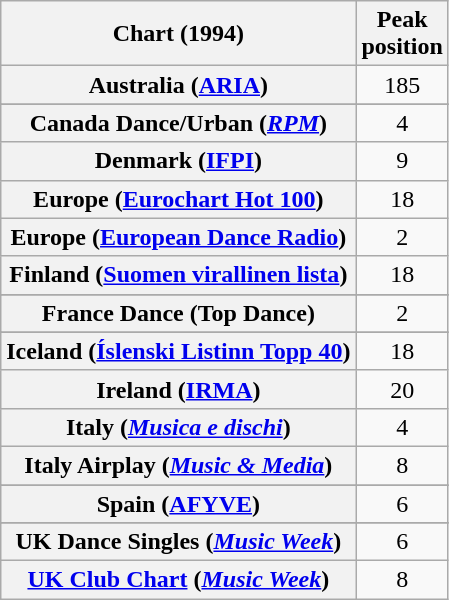<table class="wikitable sortable plainrowheaders" style="text-align:center">
<tr>
<th scope="col">Chart (1994)</th>
<th scope="col">Peak<br>position</th>
</tr>
<tr>
<th scope="row">Australia (<a href='#'>ARIA</a>)</th>
<td style="text-align:center;">185</td>
</tr>
<tr>
</tr>
<tr>
</tr>
<tr>
<th scope="row">Canada Dance/Urban (<em><a href='#'>RPM</a></em>)</th>
<td>4</td>
</tr>
<tr>
<th scope="row">Denmark (<a href='#'>IFPI</a>)</th>
<td>9</td>
</tr>
<tr>
<th scope="row">Europe (<a href='#'>Eurochart Hot 100</a>)</th>
<td>18</td>
</tr>
<tr>
<th scope="row">Europe (<a href='#'>European Dance Radio</a>)</th>
<td>2</td>
</tr>
<tr>
<th scope="row">Finland (<a href='#'>Suomen virallinen lista</a>)</th>
<td>18</td>
</tr>
<tr>
</tr>
<tr>
<th scope="row">France Dance (Top Dance)</th>
<td>2</td>
</tr>
<tr>
</tr>
<tr>
<th scope="row">Iceland (<a href='#'>Íslenski Listinn Topp 40</a>)</th>
<td>18</td>
</tr>
<tr>
<th scope="row">Ireland (<a href='#'>IRMA</a>)</th>
<td>20</td>
</tr>
<tr>
<th scope="row">Italy (<em><a href='#'>Musica e dischi</a></em>)</th>
<td>4</td>
</tr>
<tr>
<th scope="row">Italy Airplay (<em><a href='#'>Music & Media</a></em>)</th>
<td>8</td>
</tr>
<tr>
</tr>
<tr>
</tr>
<tr>
</tr>
<tr>
<th scope="row">Spain (<a href='#'>AFYVE</a>)</th>
<td>6</td>
</tr>
<tr>
</tr>
<tr>
</tr>
<tr>
</tr>
<tr>
</tr>
<tr>
<th scope="row">UK Dance Singles (<em><a href='#'>Music Week</a></em>)</th>
<td>6</td>
</tr>
<tr>
<th scope="row"><a href='#'>UK Club Chart</a> (<em><a href='#'>Music Week</a></em>)</th>
<td>8</td>
</tr>
</table>
